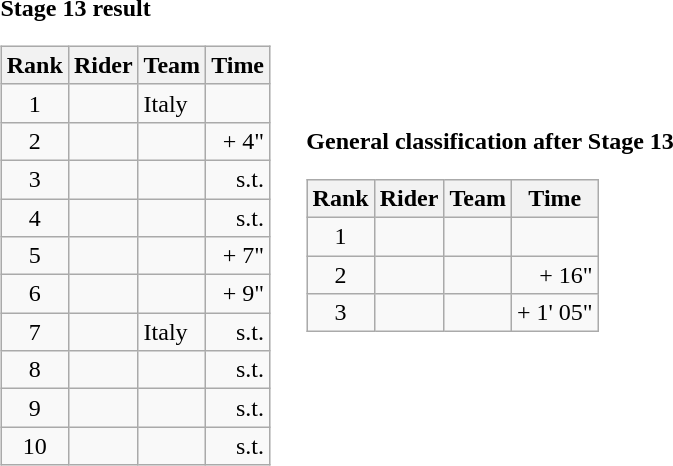<table>
<tr>
<td><strong>Stage 13 result</strong><br><table class="wikitable">
<tr>
<th scope="col">Rank</th>
<th scope="col">Rider</th>
<th scope="col">Team</th>
<th scope="col">Time</th>
</tr>
<tr>
<td style="text-align:center;">1</td>
<td></td>
<td>Italy</td>
<td style="text-align:right;"></td>
</tr>
<tr>
<td style="text-align:center;">2</td>
<td></td>
<td></td>
<td style="text-align:right;">+ 4"</td>
</tr>
<tr>
<td style="text-align:center;">3</td>
<td></td>
<td></td>
<td style="text-align:right;">s.t.</td>
</tr>
<tr>
<td style="text-align:center;">4</td>
<td></td>
<td></td>
<td style="text-align:right;">s.t.</td>
</tr>
<tr>
<td style="text-align:center;">5</td>
<td></td>
<td></td>
<td style="text-align:right;">+ 7"</td>
</tr>
<tr>
<td style="text-align:center;">6</td>
<td></td>
<td></td>
<td style="text-align:right;">+ 9"</td>
</tr>
<tr>
<td style="text-align:center;">7</td>
<td></td>
<td>Italy</td>
<td style="text-align:right;">s.t.</td>
</tr>
<tr>
<td style="text-align:center;">8</td>
<td></td>
<td></td>
<td style="text-align:right;">s.t.</td>
</tr>
<tr>
<td style="text-align:center;">9</td>
<td></td>
<td></td>
<td style="text-align:right;">s.t.</td>
</tr>
<tr>
<td style="text-align:center;">10</td>
<td></td>
<td></td>
<td style="text-align:right;">s.t.</td>
</tr>
</table>
</td>
<td></td>
<td><strong>General classification after Stage 13</strong><br><table class="wikitable">
<tr>
<th scope="col">Rank</th>
<th scope="col">Rider</th>
<th scope="col">Team</th>
<th scope="col">Time</th>
</tr>
<tr>
<td style="text-align:center;">1</td>
<td></td>
<td></td>
<td style="text-align:right;"></td>
</tr>
<tr>
<td style="text-align:center;">2</td>
<td></td>
<td></td>
<td style="text-align:right;">+ 16"</td>
</tr>
<tr>
<td style="text-align:center;">3</td>
<td></td>
<td></td>
<td style="text-align:right;">+ 1' 05"</td>
</tr>
</table>
</td>
</tr>
</table>
